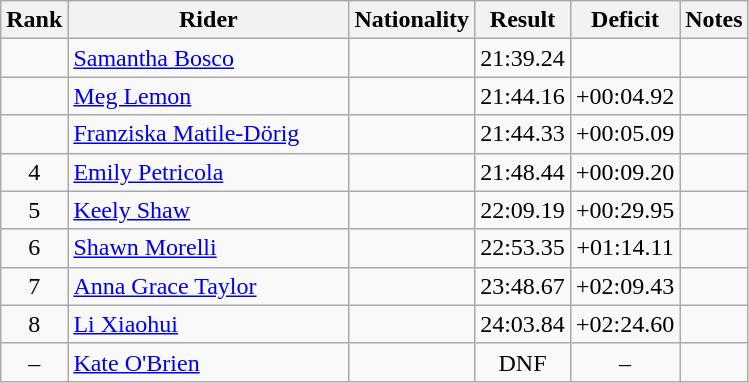<table class="wikitable sortable" style="text-align:center">
<tr>
<th width="20">Rank</th>
<th width="180">Rider</th>
<th>Nationality</th>
<th>Result</th>
<th>Deficit</th>
<th>Notes</th>
</tr>
<tr>
<td></td>
<td align="left"><a href='#'>Samantha Bosco</a></td>
<td align=left></td>
<td>21:39.24</td>
<td></td>
</tr>
<tr>
<td></td>
<td align="left"><a href='#'>Meg Lemon</a></td>
<td align=left></td>
<td>21:44.16</td>
<td>+00:04.92</td>
<td></td>
</tr>
<tr>
<td></td>
<td align="left"><a href='#'>Franziska Matile-Dörig</a></td>
<td align="left"></td>
<td>21:44.33</td>
<td>+00:05.09</td>
<td></td>
</tr>
<tr>
<td>4</td>
<td align="left"><a href='#'>Emily Petricola</a></td>
<td align=left></td>
<td>21:48.44</td>
<td>+00:09.20</td>
<td></td>
</tr>
<tr>
<td>5</td>
<td align="left"><a href='#'>Keely Shaw</a></td>
<td align=left></td>
<td>22:09.19</td>
<td>+00:29.95</td>
<td></td>
</tr>
<tr>
<td>6</td>
<td align="left"><a href='#'>Shawn Morelli</a></td>
<td align=left></td>
<td>22:53.35</td>
<td>+01:14.11</td>
<td></td>
</tr>
<tr>
<td>7</td>
<td align="left"><a href='#'>Anna Grace Taylor</a></td>
<td align="left"></td>
<td>23:48.67</td>
<td>+02:09.43</td>
<td></td>
</tr>
<tr>
<td>8</td>
<td align="left"><a href='#'>Li Xiaohui</a></td>
<td align="left"></td>
<td>24:03.84</td>
<td>+02:24.60</td>
<td></td>
</tr>
<tr>
<td>–</td>
<td align="left"><a href='#'>Kate O'Brien</a></td>
<td align="left"></td>
<td>DNF</td>
<td>–</td>
<td></td>
</tr>
</table>
